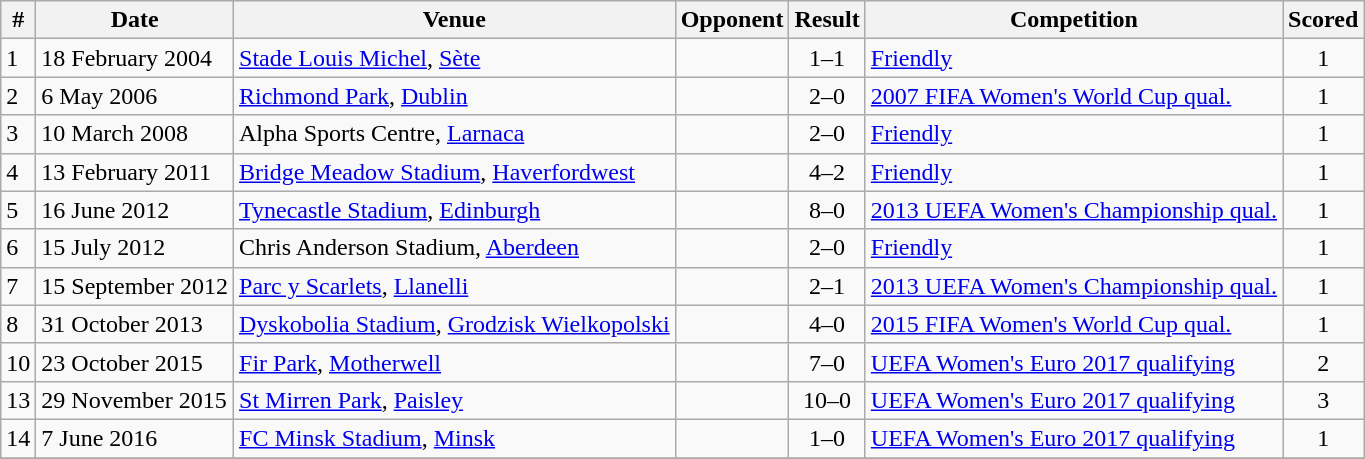<table class="wikitable sortable">
<tr>
<th>#</th>
<th>Date</th>
<th>Venue</th>
<th>Opponent</th>
<th>Result</th>
<th>Competition</th>
<th>Scored</th>
</tr>
<tr>
<td>1</td>
<td>18 February 2004</td>
<td><a href='#'>Stade Louis Michel</a>, <a href='#'>Sète</a></td>
<td></td>
<td align="center">1–1</td>
<td><a href='#'>Friendly</a></td>
<td align="center">1</td>
</tr>
<tr>
<td>2</td>
<td>6 May 2006</td>
<td><a href='#'>Richmond Park</a>, <a href='#'>Dublin</a></td>
<td></td>
<td align="center">2–0</td>
<td><a href='#'>2007 FIFA Women's World Cup qual.</a></td>
<td align="center">1</td>
</tr>
<tr>
<td>3</td>
<td>10 March 2008</td>
<td>Alpha Sports Centre, <a href='#'>Larnaca</a></td>
<td></td>
<td align="center">2–0</td>
<td><a href='#'>Friendly</a></td>
<td align="center">1</td>
</tr>
<tr>
<td>4</td>
<td>13 February 2011</td>
<td><a href='#'>Bridge Meadow Stadium</a>, <a href='#'>Haverfordwest</a></td>
<td></td>
<td align="center">4–2</td>
<td><a href='#'>Friendly</a></td>
<td align="center">1</td>
</tr>
<tr>
<td>5</td>
<td>16 June 2012</td>
<td><a href='#'>Tynecastle Stadium</a>, <a href='#'>Edinburgh</a></td>
<td></td>
<td align="center">8–0</td>
<td><a href='#'>2013 UEFA Women's Championship qual.</a></td>
<td align="center">1</td>
</tr>
<tr>
<td>6</td>
<td>15 July 2012</td>
<td>Chris Anderson Stadium, <a href='#'>Aberdeen</a></td>
<td></td>
<td align="center">2–0</td>
<td><a href='#'>Friendly</a></td>
<td align="center">1</td>
</tr>
<tr>
<td>7</td>
<td>15 September 2012</td>
<td><a href='#'>Parc y Scarlets</a>, <a href='#'>Llanelli</a></td>
<td></td>
<td align="center">2–1</td>
<td><a href='#'>2013 UEFA Women's Championship qual.</a></td>
<td align="center">1</td>
</tr>
<tr>
<td>8</td>
<td>31 October 2013</td>
<td><a href='#'>Dyskobolia Stadium</a>, <a href='#'>Grodzisk Wielkopolski</a></td>
<td></td>
<td align="center">4–0</td>
<td><a href='#'>2015 FIFA Women's World Cup qual.</a></td>
<td align="center">1</td>
</tr>
<tr>
<td>10</td>
<td>23 October 2015</td>
<td><a href='#'>Fir Park</a>, <a href='#'>Motherwell</a></td>
<td></td>
<td align="center">7–0</td>
<td><a href='#'>UEFA Women's Euro 2017 qualifying</a></td>
<td align="center">2</td>
</tr>
<tr>
<td>13</td>
<td>29 November 2015</td>
<td><a href='#'>St Mirren Park</a>, <a href='#'>Paisley</a></td>
<td></td>
<td align="center">10–0</td>
<td><a href='#'>UEFA Women's Euro 2017 qualifying</a></td>
<td align="center">3</td>
</tr>
<tr>
<td>14</td>
<td>7 June 2016</td>
<td><a href='#'>FC Minsk Stadium</a>, <a href='#'>Minsk</a></td>
<td></td>
<td align="center">1–0</td>
<td><a href='#'>UEFA Women's Euro 2017 qualifying</a></td>
<td align="center">1</td>
</tr>
<tr>
</tr>
</table>
